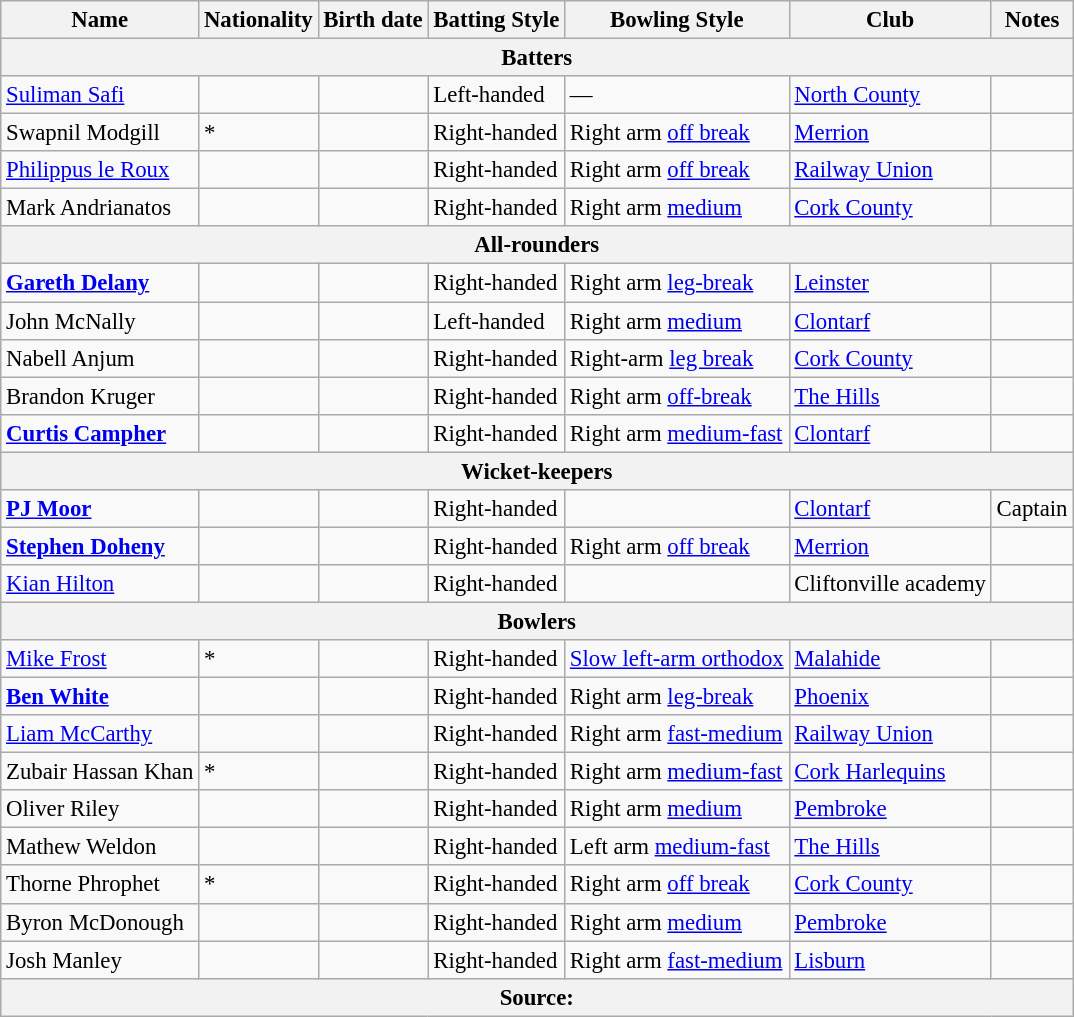<table class="wikitable" style="font-size:95%">
<tr>
<th>Name</th>
<th>Nationality</th>
<th>Birth date</th>
<th>Batting Style</th>
<th>Bowling Style</th>
<th>Club</th>
<th>Notes</th>
</tr>
<tr>
<th colspan="7">Batters</th>
</tr>
<tr>
<td><a href='#'>Suliman Safi</a></td>
<td></td>
<td></td>
<td>Left-handed</td>
<td>—</td>
<td><a href='#'>North County</a></td>
<td></td>
</tr>
<tr>
<td>Swapnil Modgill</td>
<td>*</td>
<td></td>
<td>Right-handed</td>
<td>Right arm <a href='#'>off break</a></td>
<td><a href='#'>Merrion</a></td>
<td></td>
</tr>
<tr>
<td><a href='#'>Philippus le Roux</a></td>
<td></td>
<td></td>
<td>Right-handed</td>
<td>Right arm <a href='#'>off break</a></td>
<td><a href='#'>Railway Union</a></td>
<td></td>
</tr>
<tr>
<td>Mark Andrianatos</td>
<td></td>
<td></td>
<td>Right-handed</td>
<td>Right arm <a href='#'>medium</a></td>
<td><a href='#'>Cork County</a></td>
<td></td>
</tr>
<tr>
<th colspan="7">All-rounders</th>
</tr>
<tr>
<td><strong><a href='#'>Gareth Delany</a></strong></td>
<td></td>
<td></td>
<td>Right-handed</td>
<td>Right arm <a href='#'>leg-break</a></td>
<td><a href='#'>Leinster</a></td>
<td></td>
</tr>
<tr>
<td>John McNally</td>
<td></td>
<td></td>
<td>Left-handed</td>
<td>Right arm <a href='#'>medium</a></td>
<td><a href='#'>Clontarf</a></td>
<td></td>
</tr>
<tr>
<td>Nabell Anjum</td>
<td></td>
<td></td>
<td>Right-handed</td>
<td>Right-arm <a href='#'>leg break</a></td>
<td><a href='#'>Cork County</a></td>
<td></td>
</tr>
<tr>
<td>Brandon Kruger</td>
<td></td>
<td></td>
<td>Right-handed</td>
<td>Right arm <a href='#'>off-break</a></td>
<td><a href='#'>The Hills</a></td>
<td></td>
</tr>
<tr>
<td><strong><a href='#'>Curtis Campher</a></strong></td>
<td></td>
<td></td>
<td>Right-handed</td>
<td>Right arm <a href='#'>medium-fast</a></td>
<td><a href='#'>Clontarf</a></td>
<td></td>
</tr>
<tr>
<th colspan="7">Wicket-keepers</th>
</tr>
<tr>
<td><strong><a href='#'>PJ Moor</a></strong></td>
<td></td>
<td></td>
<td>Right-handed</td>
<td></td>
<td><a href='#'>Clontarf</a></td>
<td>Captain</td>
</tr>
<tr>
<td><strong><a href='#'>Stephen Doheny</a></strong></td>
<td></td>
<td></td>
<td>Right-handed</td>
<td>Right arm <a href='#'>off break</a></td>
<td><a href='#'>Merrion</a></td>
<td></td>
</tr>
<tr>
<td><a href='#'>Kian Hilton</a></td>
<td></td>
<td></td>
<td>Right-handed</td>
<td></td>
<td>Cliftonville academy</td>
<td></td>
</tr>
<tr>
<th colspan="7">Bowlers</th>
</tr>
<tr>
<td><a href='#'>Mike Frost</a></td>
<td>*</td>
<td></td>
<td>Right-handed</td>
<td><a href='#'>Slow left-arm orthodox</a></td>
<td><a href='#'>Malahide</a></td>
<td></td>
</tr>
<tr>
<td><a href='#'><strong>Ben White</strong></a></td>
<td></td>
<td></td>
<td>Right-handed</td>
<td>Right arm <a href='#'>leg-break</a></td>
<td><a href='#'>Phoenix</a></td>
<td></td>
</tr>
<tr>
<td><a href='#'>Liam McCarthy</a></td>
<td></td>
<td></td>
<td>Right-handed</td>
<td>Right arm <a href='#'>fast-medium</a></td>
<td><a href='#'>Railway Union</a></td>
<td></td>
</tr>
<tr>
<td>Zubair Hassan Khan</td>
<td>*</td>
<td></td>
<td>Right-handed</td>
<td>Right arm <a href='#'>medium-fast</a></td>
<td><a href='#'>Cork Harlequins</a></td>
<td></td>
</tr>
<tr>
<td>Oliver Riley</td>
<td></td>
<td></td>
<td>Right-handed</td>
<td>Right arm <a href='#'>medium</a></td>
<td><a href='#'>Pembroke</a></td>
<td></td>
</tr>
<tr>
<td>Mathew Weldon</td>
<td></td>
<td></td>
<td>Right-handed</td>
<td>Left arm <a href='#'>medium-fast</a></td>
<td><a href='#'>The Hills</a></td>
<td></td>
</tr>
<tr>
<td>Thorne Phrophet</td>
<td>*</td>
<td></td>
<td>Right-handed</td>
<td>Right arm <a href='#'>off break</a></td>
<td><a href='#'>Cork County</a></td>
<td></td>
</tr>
<tr>
<td>Byron McDonough</td>
<td></td>
<td></td>
<td>Right-handed</td>
<td>Right arm <a href='#'>medium</a></td>
<td><a href='#'>Pembroke</a></td>
<td></td>
</tr>
<tr>
<td>Josh Manley</td>
<td></td>
<td></td>
<td>Right-handed</td>
<td>Right arm <a href='#'>fast-medium</a></td>
<td><a href='#'>Lisburn</a></td>
<td></td>
</tr>
<tr>
<th colspan="7">Source:</th>
</tr>
</table>
